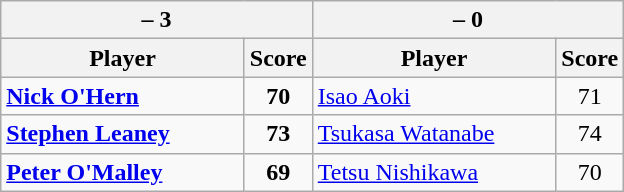<table class=wikitable>
<tr>
<th colspan=2> – 3</th>
<th colspan=2> – 0</th>
</tr>
<tr>
<th width=155>Player</th>
<th>Score</th>
<th width=155>Player</th>
<th>Score</th>
</tr>
<tr>
<td><strong><a href='#'>Nick O'Hern</a></strong></td>
<td align=center><strong>70</strong></td>
<td><a href='#'>Isao Aoki</a></td>
<td align=center>71</td>
</tr>
<tr>
<td><strong><a href='#'>Stephen Leaney</a></strong></td>
<td align=center><strong>73</strong></td>
<td><a href='#'>Tsukasa Watanabe</a></td>
<td align=center>74</td>
</tr>
<tr>
<td><strong><a href='#'>Peter O'Malley</a></strong></td>
<td align=center><strong>69</strong></td>
<td><a href='#'>Tetsu Nishikawa</a></td>
<td align=center>70</td>
</tr>
</table>
